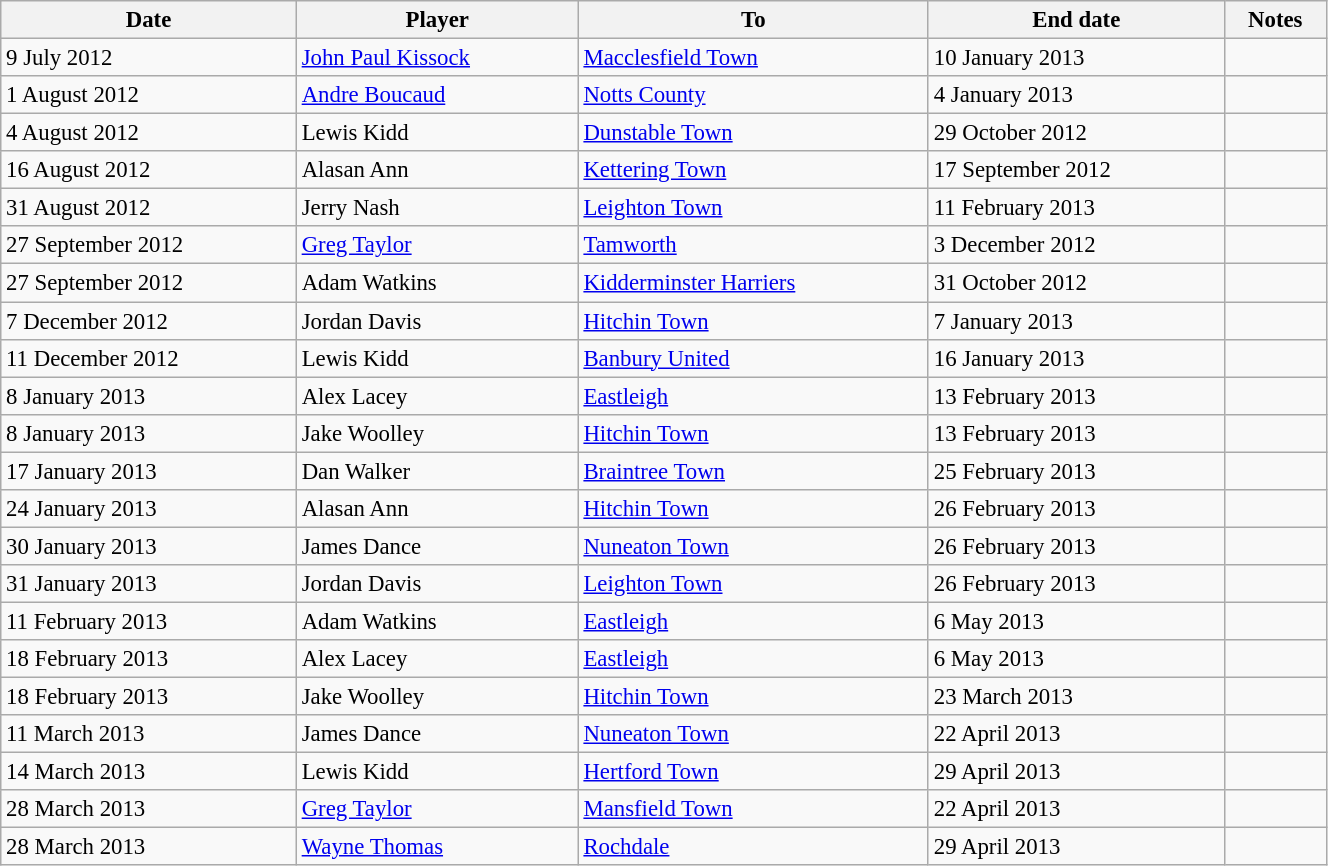<table class="wikitable" style="text-align:center; font-size:95%;width:70%; text-align:left">
<tr>
<th><strong>Date</strong></th>
<th><strong>Player</strong></th>
<th><strong>To</strong></th>
<th><strong>End date</strong></th>
<th><strong>Notes</strong></th>
</tr>
<tr>
<td>9 July 2012</td>
<td> <a href='#'>John Paul Kissock</a></td>
<td><a href='#'>Macclesfield Town</a></td>
<td>10 January 2013</td>
<td style="text-align:center;"></td>
</tr>
<tr>
<td>1 August 2012</td>
<td> <a href='#'>Andre Boucaud</a></td>
<td><a href='#'>Notts County</a></td>
<td>4 January 2013</td>
<td style="text-align:center;"></td>
</tr>
<tr>
<td>4 August 2012</td>
<td> Lewis Kidd</td>
<td><a href='#'>Dunstable Town</a></td>
<td>29 October 2012</td>
<td style="text-align:center;"></td>
</tr>
<tr>
<td>16 August 2012</td>
<td> Alasan Ann</td>
<td><a href='#'>Kettering Town</a></td>
<td>17 September 2012</td>
<td style="text-align:center;"></td>
</tr>
<tr>
<td>31 August 2012</td>
<td> Jerry Nash</td>
<td><a href='#'>Leighton Town</a></td>
<td>11 February 2013</td>
<td style="text-align:center;"></td>
</tr>
<tr>
<td>27 September 2012</td>
<td> <a href='#'>Greg Taylor</a></td>
<td><a href='#'>Tamworth</a></td>
<td>3 December 2012</td>
<td style="text-align:center;"></td>
</tr>
<tr>
<td>27 September 2012</td>
<td> Adam Watkins</td>
<td><a href='#'>Kidderminster Harriers</a></td>
<td>31 October 2012</td>
<td style="text-align:center;"></td>
</tr>
<tr>
<td>7 December 2012</td>
<td> Jordan Davis</td>
<td><a href='#'>Hitchin Town</a></td>
<td>7 January 2013</td>
<td style="text-align:center;"></td>
</tr>
<tr>
<td>11 December 2012</td>
<td> Lewis Kidd</td>
<td><a href='#'>Banbury United</a></td>
<td>16 January 2013</td>
<td style="text-align:center;"></td>
</tr>
<tr>
<td>8 January 2013</td>
<td> Alex Lacey</td>
<td><a href='#'>Eastleigh</a></td>
<td>13 February 2013</td>
<td style="text-align:center;"></td>
</tr>
<tr>
<td>8 January 2013</td>
<td> Jake Woolley</td>
<td><a href='#'>Hitchin Town</a></td>
<td>13 February 2013</td>
<td style="text-align:center;"></td>
</tr>
<tr>
<td>17 January 2013</td>
<td> Dan Walker</td>
<td><a href='#'>Braintree Town</a></td>
<td>25 February 2013</td>
<td style="text-align:center;"></td>
</tr>
<tr>
<td>24 January 2013</td>
<td> Alasan Ann</td>
<td><a href='#'>Hitchin Town</a></td>
<td>26 February 2013</td>
<td style="text-align:center;"></td>
</tr>
<tr>
<td>30 January 2013</td>
<td> James Dance</td>
<td><a href='#'>Nuneaton Town</a></td>
<td>26 February 2013</td>
<td style="text-align:center;"></td>
</tr>
<tr>
<td>31 January 2013</td>
<td> Jordan Davis</td>
<td><a href='#'>Leighton Town</a></td>
<td>26 February 2013</td>
<td style="text-align:center;"></td>
</tr>
<tr>
<td>11 February 2013</td>
<td> Adam Watkins</td>
<td><a href='#'>Eastleigh</a></td>
<td>6 May 2013</td>
<td style="text-align:center;"></td>
</tr>
<tr>
<td>18 February 2013</td>
<td> Alex Lacey</td>
<td><a href='#'>Eastleigh</a></td>
<td>6 May 2013</td>
<td style="text-align:center;"></td>
</tr>
<tr>
<td>18 February 2013</td>
<td> Jake Woolley</td>
<td><a href='#'>Hitchin Town</a></td>
<td>23 March 2013</td>
<td style="text-align:center;"></td>
</tr>
<tr>
<td>11 March 2013</td>
<td> James Dance</td>
<td><a href='#'>Nuneaton Town</a></td>
<td>22 April 2013</td>
<td style="text-align:center;"></td>
</tr>
<tr>
<td>14 March 2013</td>
<td> Lewis Kidd</td>
<td><a href='#'>Hertford Town</a></td>
<td>29 April 2013</td>
<td style="text-align:center;"></td>
</tr>
<tr>
<td>28 March 2013</td>
<td> <a href='#'>Greg Taylor</a></td>
<td><a href='#'>Mansfield Town</a></td>
<td>22 April 2013</td>
<td style="text-align:center;"></td>
</tr>
<tr>
<td>28 March 2013</td>
<td> <a href='#'>Wayne Thomas</a></td>
<td><a href='#'>Rochdale</a></td>
<td>29 April 2013</td>
<td style="text-align:center;"></td>
</tr>
</table>
